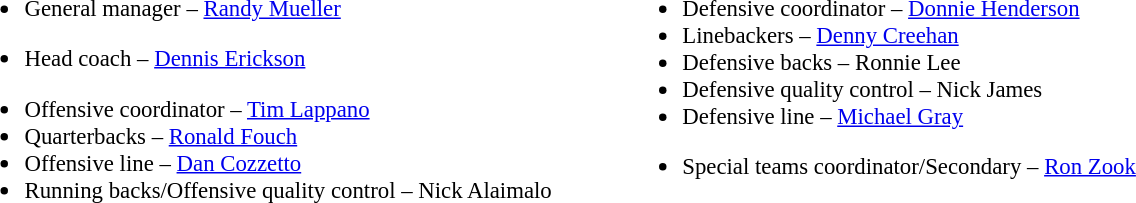<table class="toccolours" style="text-align: left;">
<tr>
<td colspan="7" style="text-align:right;"></td>
</tr>
<tr>
<td style="vertical-align:top;"></td>
<td style="font-size: 95%;vertical-align:top;"><br><ul><li>General manager – <a href='#'>Randy Mueller</a></li></ul><ul><li>Head coach – <a href='#'>Dennis Erickson</a></li></ul><ul><li>Offensive coordinator – <a href='#'>Tim Lappano</a></li><li>Quarterbacks – <a href='#'>Ronald Fouch</a></li><li>Offensive line – <a href='#'>Dan Cozzetto</a></li><li>Running backs/Offensive quality control – Nick Alaimalo</li></ul></td>
<td width="35"> </td>
<td style="vertical-align:top;"></td>
<td style="font-size: 95%;vertical-align:top;"><br><ul><li>Defensive coordinator – <a href='#'>Donnie Henderson</a></li><li>Linebackers – <a href='#'>Denny Creehan</a></li><li>Defensive backs – Ronnie Lee</li><li>Defensive quality control – Nick James</li><li>Defensive line – <a href='#'>Michael Gray</a></li></ul><ul><li>Special teams coordinator/Secondary – <a href='#'>Ron Zook</a></li></ul></td>
</tr>
</table>
